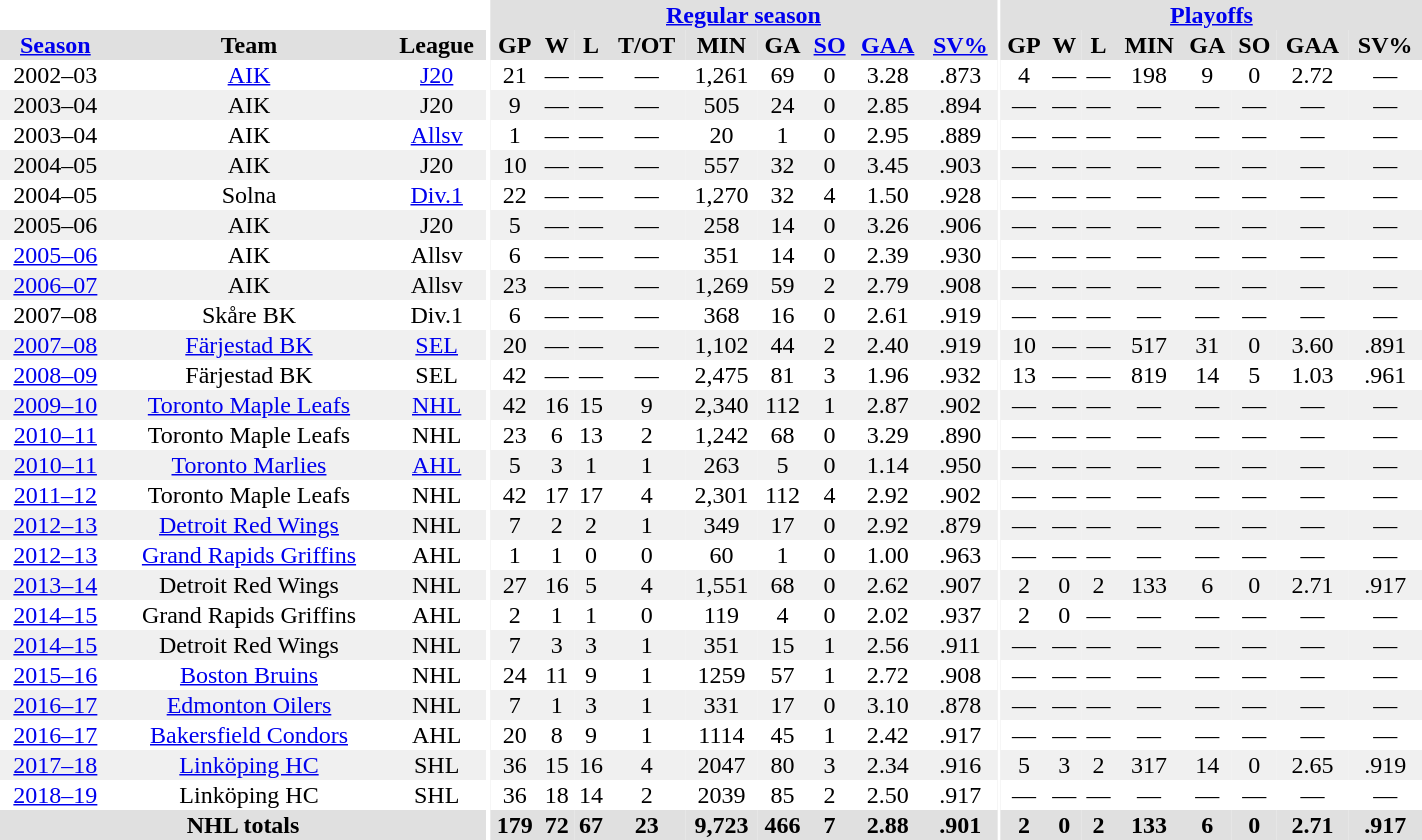<table border="0" cellpadding="1" cellspacing="0" style="text-align:center; width:75%">
<tr ALIGN="center" bgcolor="#e0e0e0">
<th align="center" colspan="3" bgcolor="#ffffff"></th>
<th align="center" rowspan="99" bgcolor="#ffffff"></th>
<th align="center" colspan="9" bgcolor="#e0e0e0"><a href='#'>Regular season</a></th>
<th align="center" rowspan="99" bgcolor="#ffffff"></th>
<th align="center" colspan="8" bgcolor="#e0e0e0"><a href='#'>Playoffs</a></th>
</tr>
<tr ALIGN="center" bgcolor="#e0e0e0">
<th><a href='#'>Season</a></th>
<th>Team</th>
<th>League</th>
<th>GP</th>
<th>W</th>
<th>L</th>
<th>T/OT</th>
<th>MIN</th>
<th>GA</th>
<th><a href='#'>SO</a></th>
<th><a href='#'>GAA</a></th>
<th><a href='#'>SV%</a></th>
<th>GP</th>
<th>W</th>
<th>L</th>
<th>MIN</th>
<th>GA</th>
<th>SO</th>
<th>GAA</th>
<th>SV%</th>
</tr>
<tr ALIGN="center">
<td>2002–03</td>
<td><a href='#'>AIK</a></td>
<td><a href='#'>J20</a></td>
<td>21</td>
<td>—</td>
<td>—</td>
<td>—</td>
<td>1,261</td>
<td>69</td>
<td>0</td>
<td>3.28</td>
<td>.873</td>
<td>4</td>
<td>—</td>
<td>—</td>
<td>198</td>
<td>9</td>
<td>0</td>
<td>2.72</td>
<td>—</td>
</tr>
<tr ALIGN="center" bgcolor="#f0f0f0">
<td>2003–04</td>
<td>AIK</td>
<td>J20</td>
<td>9</td>
<td>—</td>
<td>—</td>
<td>—</td>
<td>505</td>
<td>24</td>
<td>0</td>
<td>2.85</td>
<td>.894</td>
<td>—</td>
<td>—</td>
<td>—</td>
<td>—</td>
<td>—</td>
<td>—</td>
<td>—</td>
<td>—</td>
</tr>
<tr ALIGN="center">
<td>2003–04</td>
<td>AIK</td>
<td><a href='#'>Allsv</a></td>
<td>1</td>
<td>—</td>
<td>—</td>
<td>—</td>
<td>20</td>
<td>1</td>
<td>0</td>
<td>2.95</td>
<td>.889</td>
<td>—</td>
<td>—</td>
<td>—</td>
<td>—</td>
<td>—</td>
<td>—</td>
<td>—</td>
<td>—</td>
</tr>
<tr ALIGN="center" bgcolor="#f0f0f0">
<td>2004–05</td>
<td>AIK</td>
<td>J20</td>
<td>10</td>
<td>—</td>
<td>—</td>
<td>—</td>
<td>557</td>
<td>32</td>
<td>0</td>
<td>3.45</td>
<td>.903</td>
<td>—</td>
<td>—</td>
<td>—</td>
<td>—</td>
<td>—</td>
<td>—</td>
<td>—</td>
<td>—</td>
</tr>
<tr ALIGN="center">
<td>2004–05</td>
<td>Solna</td>
<td><a href='#'>Div.1</a></td>
<td>22</td>
<td>—</td>
<td>—</td>
<td>—</td>
<td>1,270</td>
<td>32</td>
<td>4</td>
<td>1.50</td>
<td>.928</td>
<td>—</td>
<td>—</td>
<td>—</td>
<td>—</td>
<td>—</td>
<td>—</td>
<td>—</td>
<td>—</td>
</tr>
<tr ALIGN="center" bgcolor="#f0f0f0">
<td>2005–06</td>
<td>AIK</td>
<td>J20</td>
<td>5</td>
<td>—</td>
<td>—</td>
<td>—</td>
<td>258</td>
<td>14</td>
<td>0</td>
<td>3.26</td>
<td>.906</td>
<td>—</td>
<td>—</td>
<td>—</td>
<td>—</td>
<td>—</td>
<td>—</td>
<td>—</td>
<td>—</td>
</tr>
<tr ALIGN="center">
<td><a href='#'>2005–06</a></td>
<td>AIK</td>
<td>Allsv</td>
<td>6</td>
<td>—</td>
<td>—</td>
<td>—</td>
<td>351</td>
<td>14</td>
<td>0</td>
<td>2.39</td>
<td>.930</td>
<td>—</td>
<td>—</td>
<td>—</td>
<td>—</td>
<td>—</td>
<td>—</td>
<td>—</td>
<td>—</td>
</tr>
<tr ALIGN="center" bgcolor="#f0f0f0">
<td><a href='#'>2006–07</a></td>
<td>AIK</td>
<td>Allsv</td>
<td>23</td>
<td>—</td>
<td>—</td>
<td>—</td>
<td>1,269</td>
<td>59</td>
<td>2</td>
<td>2.79</td>
<td>.908</td>
<td>—</td>
<td>—</td>
<td>—</td>
<td>—</td>
<td>—</td>
<td>—</td>
<td>—</td>
<td>—</td>
</tr>
<tr ALIGN="center">
<td>2007–08</td>
<td>Skåre BK</td>
<td>Div.1</td>
<td>6</td>
<td>—</td>
<td>—</td>
<td>—</td>
<td>368</td>
<td>16</td>
<td>0</td>
<td>2.61</td>
<td>.919</td>
<td>—</td>
<td>—</td>
<td>—</td>
<td>—</td>
<td>—</td>
<td>—</td>
<td>—</td>
<td>—</td>
</tr>
<tr ALIGN="center" bgcolor="#f0f0f0">
<td><a href='#'>2007–08</a></td>
<td><a href='#'>Färjestad BK</a></td>
<td><a href='#'>SEL</a></td>
<td>20</td>
<td>—</td>
<td>—</td>
<td>—</td>
<td>1,102</td>
<td>44</td>
<td>2</td>
<td>2.40</td>
<td>.919</td>
<td>10</td>
<td>—</td>
<td>—</td>
<td>517</td>
<td>31</td>
<td>0</td>
<td>3.60</td>
<td>.891</td>
</tr>
<tr ALIGN="center">
<td><a href='#'>2008–09</a></td>
<td>Färjestad BK</td>
<td>SEL</td>
<td>42</td>
<td>—</td>
<td>—</td>
<td>—</td>
<td>2,475</td>
<td>81</td>
<td>3</td>
<td>1.96</td>
<td>.932</td>
<td>13</td>
<td>—</td>
<td>—</td>
<td>819</td>
<td>14</td>
<td>5</td>
<td>1.03</td>
<td>.961</td>
</tr>
<tr ALIGN="center" bgcolor="#f0f0f0">
<td><a href='#'>2009–10</a></td>
<td><a href='#'>Toronto Maple Leafs</a></td>
<td><a href='#'>NHL</a></td>
<td>42</td>
<td>16</td>
<td>15</td>
<td>9</td>
<td>2,340</td>
<td>112</td>
<td>1</td>
<td>2.87</td>
<td>.902</td>
<td>—</td>
<td>—</td>
<td>—</td>
<td>—</td>
<td>—</td>
<td>—</td>
<td>—</td>
<td>—</td>
</tr>
<tr ALIGN="center">
<td><a href='#'>2010–11</a></td>
<td>Toronto Maple Leafs</td>
<td>NHL</td>
<td>23</td>
<td>6</td>
<td>13</td>
<td>2</td>
<td>1,242</td>
<td>68</td>
<td>0</td>
<td>3.29</td>
<td>.890</td>
<td>—</td>
<td>—</td>
<td>—</td>
<td>—</td>
<td>—</td>
<td>—</td>
<td>—</td>
<td>—</td>
</tr>
<tr ALIGN="center"  bgcolor="#f0f0f0">
<td><a href='#'>2010–11</a></td>
<td><a href='#'>Toronto Marlies</a></td>
<td><a href='#'>AHL</a></td>
<td>5</td>
<td>3</td>
<td>1</td>
<td>1</td>
<td>263</td>
<td>5</td>
<td>0</td>
<td>1.14</td>
<td>.950</td>
<td>—</td>
<td>—</td>
<td>—</td>
<td>—</td>
<td>—</td>
<td>—</td>
<td>—</td>
<td>—</td>
</tr>
<tr ALIGN="center">
<td><a href='#'>2011–12</a></td>
<td>Toronto Maple Leafs</td>
<td>NHL</td>
<td>42</td>
<td>17</td>
<td>17</td>
<td>4</td>
<td>2,301</td>
<td>112</td>
<td>4</td>
<td>2.92</td>
<td>.902</td>
<td>—</td>
<td>—</td>
<td>—</td>
<td>—</td>
<td>—</td>
<td>—</td>
<td>—</td>
<td>—</td>
</tr>
<tr ALIGN="center" bgcolor="#f0f0f0">
<td><a href='#'>2012–13</a></td>
<td><a href='#'>Detroit Red Wings</a></td>
<td>NHL</td>
<td>7</td>
<td>2</td>
<td>2</td>
<td>1</td>
<td>349</td>
<td>17</td>
<td>0</td>
<td>2.92</td>
<td>.879</td>
<td>—</td>
<td>—</td>
<td>—</td>
<td>—</td>
<td>—</td>
<td>—</td>
<td>—</td>
<td>—</td>
</tr>
<tr ALIGN="center">
<td><a href='#'>2012–13</a></td>
<td><a href='#'>Grand Rapids Griffins</a></td>
<td>AHL</td>
<td>1</td>
<td>1</td>
<td>0</td>
<td>0</td>
<td>60</td>
<td>1</td>
<td>0</td>
<td>1.00</td>
<td>.963</td>
<td>—</td>
<td>—</td>
<td>—</td>
<td>—</td>
<td>—</td>
<td>—</td>
<td>—</td>
<td>—</td>
</tr>
<tr ALIGN="center" bgcolor="#f0f0f0">
<td><a href='#'>2013–14</a></td>
<td>Detroit Red Wings</td>
<td>NHL</td>
<td>27</td>
<td>16</td>
<td>5</td>
<td>4</td>
<td>1,551</td>
<td>68</td>
<td>0</td>
<td>2.62</td>
<td>.907</td>
<td>2</td>
<td>0</td>
<td>2</td>
<td>133</td>
<td>6</td>
<td>0</td>
<td>2.71</td>
<td>.917</td>
</tr>
<tr ALIGN="center">
<td><a href='#'>2014–15</a></td>
<td>Grand Rapids Griffins</td>
<td>AHL</td>
<td>2</td>
<td>1</td>
<td>1</td>
<td>0</td>
<td>119</td>
<td>4</td>
<td>0</td>
<td>2.02</td>
<td>.937</td>
<td>2</td>
<td>0</td>
<td>—</td>
<td>—</td>
<td>—</td>
<td>—</td>
<td>—</td>
<td>—</td>
</tr>
<tr ALIGN="center" bgcolor="#f0f0f0">
<td><a href='#'>2014–15</a></td>
<td>Detroit Red Wings</td>
<td>NHL</td>
<td>7</td>
<td>3</td>
<td>3</td>
<td>1</td>
<td>351</td>
<td>15</td>
<td>1</td>
<td>2.56</td>
<td>.911</td>
<td>—</td>
<td>—</td>
<td>—</td>
<td>—</td>
<td>—</td>
<td>—</td>
<td>—</td>
<td>—</td>
</tr>
<tr ALIGN="center">
<td><a href='#'>2015–16</a></td>
<td><a href='#'>Boston Bruins</a></td>
<td>NHL</td>
<td>24</td>
<td>11</td>
<td>9</td>
<td>1</td>
<td>1259</td>
<td>57</td>
<td>1</td>
<td>2.72</td>
<td>.908</td>
<td>—</td>
<td>—</td>
<td>—</td>
<td>—</td>
<td>—</td>
<td>—</td>
<td>—</td>
<td>—</td>
</tr>
<tr ALIGN="center" bgcolor="#f0f0f0">
<td><a href='#'>2016–17</a></td>
<td><a href='#'>Edmonton Oilers</a></td>
<td>NHL</td>
<td>7</td>
<td>1</td>
<td>3</td>
<td>1</td>
<td>331</td>
<td>17</td>
<td>0</td>
<td>3.10</td>
<td>.878</td>
<td>—</td>
<td>—</td>
<td>—</td>
<td>—</td>
<td>—</td>
<td>—</td>
<td>—</td>
<td>—</td>
</tr>
<tr ALIGN="center">
<td><a href='#'>2016–17</a></td>
<td><a href='#'>Bakersfield Condors</a></td>
<td>AHL</td>
<td>20</td>
<td>8</td>
<td>9</td>
<td>1</td>
<td>1114</td>
<td>45</td>
<td>1</td>
<td>2.42</td>
<td>.917</td>
<td>—</td>
<td>—</td>
<td>—</td>
<td>—</td>
<td>—</td>
<td>—</td>
<td>—</td>
<td>—</td>
</tr>
<tr ALIGN="center" bgcolor="#f0f0f0">
<td><a href='#'>2017–18</a></td>
<td><a href='#'>Linköping HC</a></td>
<td>SHL</td>
<td>36</td>
<td>15</td>
<td>16</td>
<td>4</td>
<td>2047</td>
<td>80</td>
<td>3</td>
<td>2.34</td>
<td>.916</td>
<td>5</td>
<td>3</td>
<td>2</td>
<td>317</td>
<td>14</td>
<td>0</td>
<td>2.65</td>
<td>.919</td>
</tr>
<tr ALIGN="center">
<td><a href='#'>2018–19</a></td>
<td>Linköping HC</td>
<td>SHL</td>
<td>36</td>
<td>18</td>
<td>14</td>
<td>2</td>
<td>2039</td>
<td>85</td>
<td>2</td>
<td>2.50</td>
<td>.917</td>
<td>—</td>
<td>—</td>
<td>—</td>
<td>—</td>
<td>—</td>
<td>—</td>
<td>—</td>
<td>—</td>
</tr>
<tr ALIGN="center" bgcolor="#e0e0e0">
<th colspan="3" align="center">NHL totals</th>
<th>179</th>
<th>72</th>
<th>67</th>
<th>23</th>
<th>9,723</th>
<th>466</th>
<th>7</th>
<th>2.88</th>
<th>.901</th>
<th>2</th>
<th>0</th>
<th>2</th>
<th>133</th>
<th>6</th>
<th>0</th>
<th>2.71</th>
<th>.917</th>
</tr>
</table>
